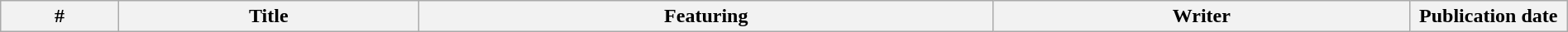<table class="wikitable plainrowheaders" style="width:100%;">
<tr>
<th>#</th>
<th>Title</th>
<th>Featuring</th>
<th>Writer</th>
<th width="120">Publication date<br>





















</th>
</tr>
</table>
